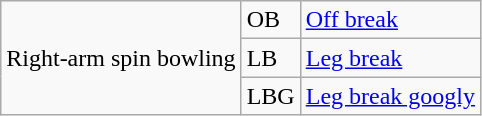<table class="wikitable">
<tr>
<td rowspan="3" align="left">Right-arm spin bowling</td>
<td>OB</td>
<td><a href='#'>Off break</a></td>
</tr>
<tr>
<td>LB</td>
<td><a href='#'>Leg break</a></td>
</tr>
<tr>
<td>LBG</td>
<td><a href='#'>Leg break googly</a></td>
</tr>
</table>
